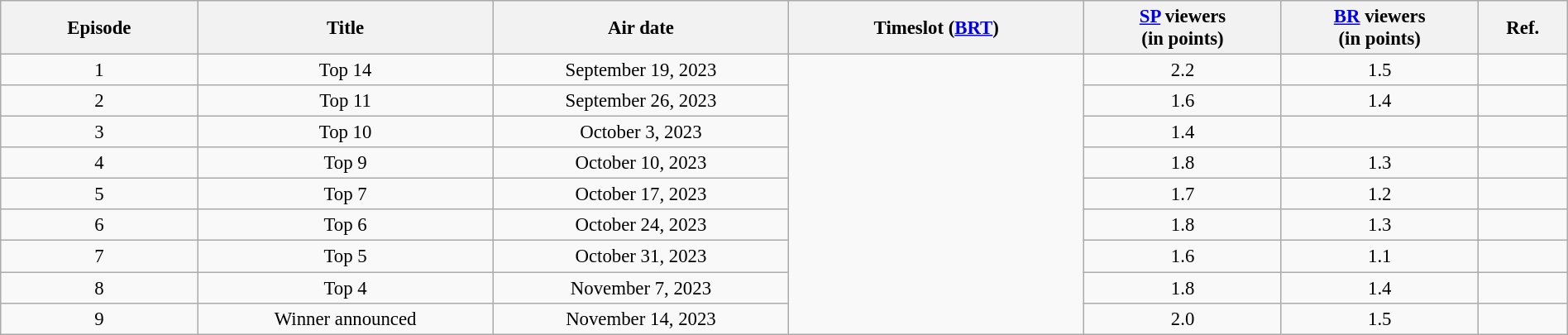<table class="wikitable sortable" style="text-align:center; font-size:95%; width:100%">
<tr>
<th width="05.0%">Episode</th>
<th width="07.5%">Title</th>
<th width="07.5%">Air date</th>
<th width="07.5%">Timeslot (<a href='#'>BRT</a>)</th>
<th width="05.0%"><a href='#'>SP</a> viewers<br>(in points)</th>
<th width="05.0%"><a href='#'>BR</a> viewers<br>(in points)</th>
<th width="02.0%">Ref.</th>
</tr>
<tr>
<td>1</td>
<td>Top 14</td>
<td>September 19, 2023</td>
<td rowspan="11"></td>
<td>2.2</td>
<td>1.5</td>
<td></td>
</tr>
<tr>
<td>2</td>
<td>Top 11</td>
<td>September 26, 2023</td>
<td>1.6</td>
<td>1.4</td>
<td></td>
</tr>
<tr>
<td>3</td>
<td>Top 10</td>
<td>October 3, 2023</td>
<td>1.4</td>
<td></td>
<td></td>
</tr>
<tr>
<td>4</td>
<td>Top 9</td>
<td>October 10, 2023</td>
<td>1.8</td>
<td>1.3</td>
<td></td>
</tr>
<tr>
<td>5</td>
<td>Top 7</td>
<td>October 17, 2023</td>
<td>1.7</td>
<td>1.2</td>
<td></td>
</tr>
<tr>
<td>6</td>
<td>Top 6</td>
<td>October 24, 2023</td>
<td>1.8</td>
<td>1.3</td>
<td></td>
</tr>
<tr>
<td>7</td>
<td>Top 5</td>
<td>October 31, 2023</td>
<td>1.6</td>
<td>1.1</td>
<td></td>
</tr>
<tr>
<td>8</td>
<td>Top 4</td>
<td>November 7, 2023</td>
<td>1.8</td>
<td>1.4</td>
<td></td>
</tr>
<tr>
<td>9</td>
<td>Winner announced</td>
<td>November 14, 2023</td>
<td>2.0</td>
<td>1.5</td>
<td></td>
</tr>
</table>
